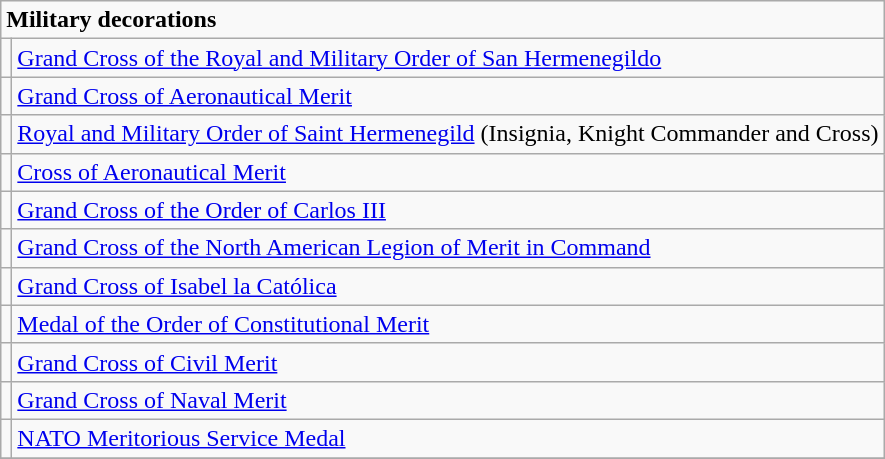<table class="wikitable">
<tr>
<td colspan="2"><strong> Military decorations</strong></td>
</tr>
<tr>
<td align="center"></td>
<td><a href='#'>Grand Cross of the Royal and Military Order of San Hermenegildo</a></td>
</tr>
<tr>
<td align="center"></td>
<td><a href='#'>Grand Cross of Aeronautical Merit</a></td>
</tr>
<tr>
<td align="center"></td>
<td><a href='#'>Royal and Military Order of Saint Hermenegild</a> (Insignia, Knight Commander and Cross)</td>
</tr>
<tr>
<td align="center"></td>
<td><a href='#'>Cross of Aeronautical Merit</a></td>
</tr>
<tr>
<td align="center"></td>
<td><a href='#'>Grand Cross of the Order of Carlos III</a></td>
</tr>
<tr>
<td align="center"></td>
<td><a href='#'>Grand Cross of the North American Legion of Merit in Command</a></td>
</tr>
<tr>
<td align="center"></td>
<td><a href='#'>Grand Cross of Isabel la Católica</a></td>
</tr>
<tr>
<td align="center"></td>
<td><a href='#'>Medal of the Order of Constitutional Merit</a></td>
</tr>
<tr>
<td align="center"></td>
<td><a href='#'>Grand Cross of Civil Merit</a></td>
</tr>
<tr>
<td align="center"></td>
<td><a href='#'>Grand Cross of Naval Merit</a></td>
</tr>
<tr>
<td align="center"></td>
<td><a href='#'>NATO Meritorious Service Medal</a></td>
</tr>
<tr>
</tr>
</table>
